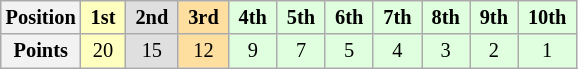<table class="wikitable" style="font-size:85%; text-align:center">
<tr>
<th>Position</th>
<td style="background:#ffffbf;"> <strong>1st</strong> </td>
<td style="background:#dfdfdf;"> <strong>2nd</strong> </td>
<td style="background:#ffdf9f;"> <strong>3rd</strong> </td>
<td style="background:#dfffdf;"> <strong>4th</strong> </td>
<td style="background:#dfffdf;"> <strong>5th</strong> </td>
<td style="background:#dfffdf;"> <strong>6th</strong> </td>
<td style="background:#dfffdf;"> <strong>7th</strong> </td>
<td style="background:#dfffdf;"> <strong>8th</strong> </td>
<td style="background:#dfffdf;"> <strong>9th</strong> </td>
<td style="background:#dfffdf;"> <strong>10th</strong> </td>
</tr>
<tr>
<th>Points</th>
<td style="background:#ffffbf;">20</td>
<td style="background:#dfdfdf;">15</td>
<td style="background:#ffdf9f;">12</td>
<td style="background:#dfffdf;">9</td>
<td style="background:#dfffdf;">7</td>
<td style="background:#dfffdf;">5</td>
<td style="background:#dfffdf;">4</td>
<td style="background:#dfffdf;">3</td>
<td style="background:#dfffdf;">2</td>
<td style="background:#dfffdf;">1</td>
</tr>
</table>
